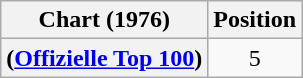<table class="wikitable plainrowheaders" style="text-align:center">
<tr>
<th scope="col">Chart (1976)</th>
<th scope="col">Position</th>
</tr>
<tr>
<th scope="row">(<a href='#'>Offizielle Top 100</a>)</th>
<td>5</td>
</tr>
</table>
